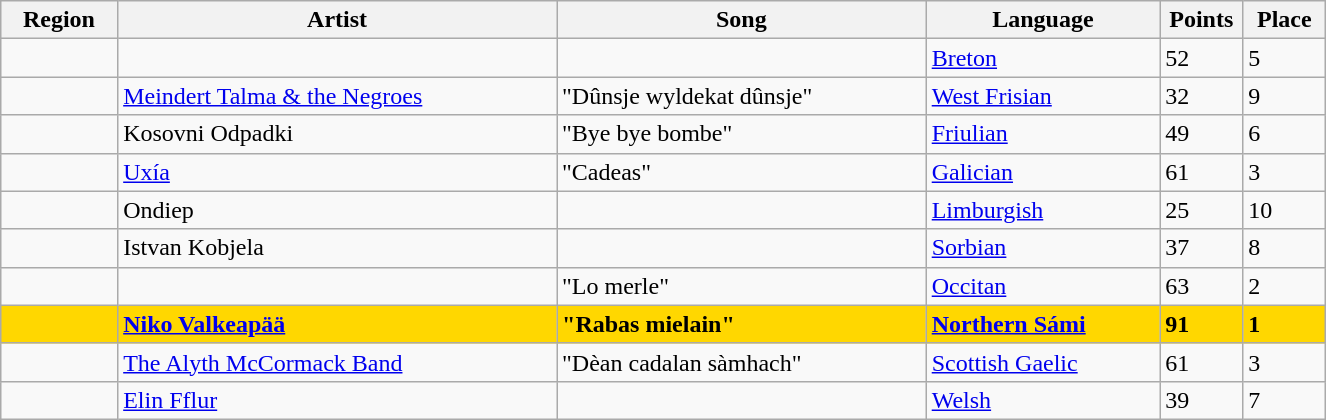<table class="sortable wikitable plainrowheaders" style="margin: 1em auto 1em auto; text-align:left; width:70%">
<tr>
<th scope"col">Region</th>
<th scope"col">Artist</th>
<th scope"col">Song</th>
<th scope"col">Language</th>
<th scope"col" style="width:3em;">Points</th>
<th scope"col" style="width:3em;">Place</th>
</tr>
<tr>
<td></td>
<td></td>
<td></td>
<td><a href='#'>Breton</a></td>
<td>52</td>
<td>5</td>
</tr>
<tr>
<td></td>
<td><a href='#'>Meindert Talma & the Negroes</a></td>
<td>"Dûnsje wyldekat dûnsje"</td>
<td><a href='#'>West Frisian</a></td>
<td>32</td>
<td>9</td>
</tr>
<tr>
<td></td>
<td>Kosovni Odpadki</td>
<td>"Bye bye bombe"</td>
<td><a href='#'>Friulian</a></td>
<td>49</td>
<td>6</td>
</tr>
<tr>
<td></td>
<td><a href='#'>Uxía</a></td>
<td>"Cadeas"</td>
<td><a href='#'>Galician</a></td>
<td>61</td>
<td>3</td>
</tr>
<tr>
<td></td>
<td>Ondiep</td>
<td></td>
<td><a href='#'>Limburgish</a></td>
<td>25</td>
<td>10</td>
</tr>
<tr>
<td></td>
<td>Istvan Kobjela</td>
<td></td>
<td><a href='#'>Sorbian</a></td>
<td>37</td>
<td>8</td>
</tr>
<tr>
<td></td>
<td></td>
<td>"Lo merle"</td>
<td><a href='#'>Occitan</a></td>
<td>63</td>
<td>2</td>
</tr>
<tr style="font-weight: bold; background:gold;">
<td></td>
<td><a href='#'>Niko Valkeapää</a></td>
<td>"Rabas mielain"</td>
<td><a href='#'>Northern Sámi</a></td>
<td>91</td>
<td>1 </td>
</tr>
<tr>
<td></td>
<td><a href='#'>The Alyth McCormack Band</a></td>
<td>"Dèan cadalan sàmhach"</td>
<td><a href='#'>Scottish Gaelic</a></td>
<td>61</td>
<td>3</td>
</tr>
<tr>
<td></td>
<td><a href='#'>Elin Fflur</a></td>
<td></td>
<td><a href='#'>Welsh</a></td>
<td>39</td>
<td>7</td>
</tr>
</table>
